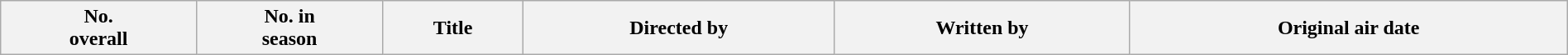<table class="wikitable plainrowheaders" style="width:100%; background:#fff;">
<tr>
<th style="background:#;">No.<br>overall</th>
<th style="background:#;">No. in<br>season</th>
<th style="background:#;">Title</th>
<th style="background:#;">Directed by</th>
<th style="background:#;">Written by</th>
<th style="background:#;">Original air date<br>














</th>
</tr>
</table>
